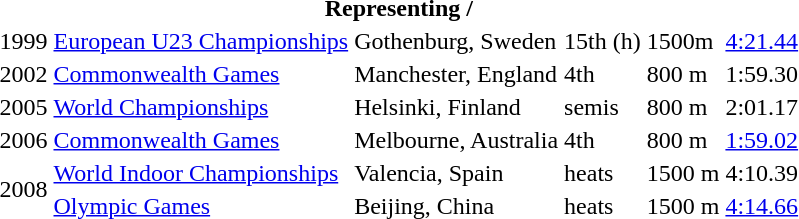<table>
<tr>
<th colspan="6">Representing  / </th>
</tr>
<tr>
<td>1999</td>
<td><a href='#'>European U23 Championships</a></td>
<td>Gothenburg, Sweden</td>
<td>15th (h)</td>
<td>1500m</td>
<td><a href='#'>4:21.44</a></td>
</tr>
<tr>
<td>2002</td>
<td><a href='#'>Commonwealth Games</a></td>
<td>Manchester, England</td>
<td>4th</td>
<td>800 m</td>
<td>1:59.30</td>
</tr>
<tr>
<td>2005</td>
<td><a href='#'>World Championships</a></td>
<td>Helsinki, Finland</td>
<td>semis</td>
<td>800 m</td>
<td>2:01.17</td>
</tr>
<tr>
<td>2006</td>
<td><a href='#'>Commonwealth Games</a></td>
<td>Melbourne, Australia</td>
<td>4th</td>
<td>800 m</td>
<td><a href='#'>1:59.02</a></td>
</tr>
<tr>
<td rowspan=2>2008</td>
<td><a href='#'>World Indoor Championships</a></td>
<td>Valencia, Spain</td>
<td>heats</td>
<td>1500 m</td>
<td>4:10.39</td>
</tr>
<tr>
<td><a href='#'>Olympic Games</a></td>
<td>Beijing, China</td>
<td>heats</td>
<td>1500 m</td>
<td><a href='#'>4:14.66</a></td>
</tr>
</table>
